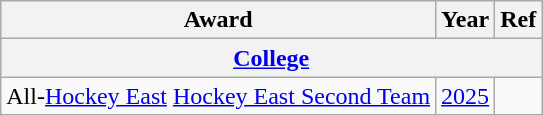<table class="wikitable">
<tr>
<th>Award</th>
<th>Year</th>
<th>Ref</th>
</tr>
<tr>
<th colspan="3"><a href='#'>College</a></th>
</tr>
<tr>
<td>All-<a href='#'>Hockey East</a> <a href='#'>Hockey East Second Team</a></td>
<td><a href='#'>2025</a></td>
<td></td>
</tr>
</table>
